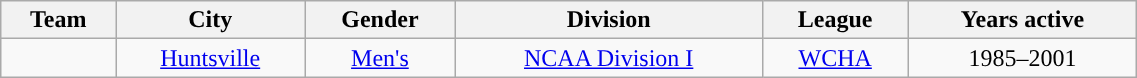<table class="wikitable sortable" width="60%">
<tr>
<th>Team</th>
<th>City</th>
<th>Gender</th>
<th>Division</th>
<th>League</th>
<th>Years active</th>
</tr>
<tr align=center>
<td><strong><a href='#'></a></strong></td>
<td><a href='#'>Huntsville</a></td>
<td><a href='#'>Men's</a></td>
<td><a href='#'>NCAA Division I</a></td>
<td><a href='#'>WCHA</a></td>
<td>1985–2001</td>
</tr>
</table>
